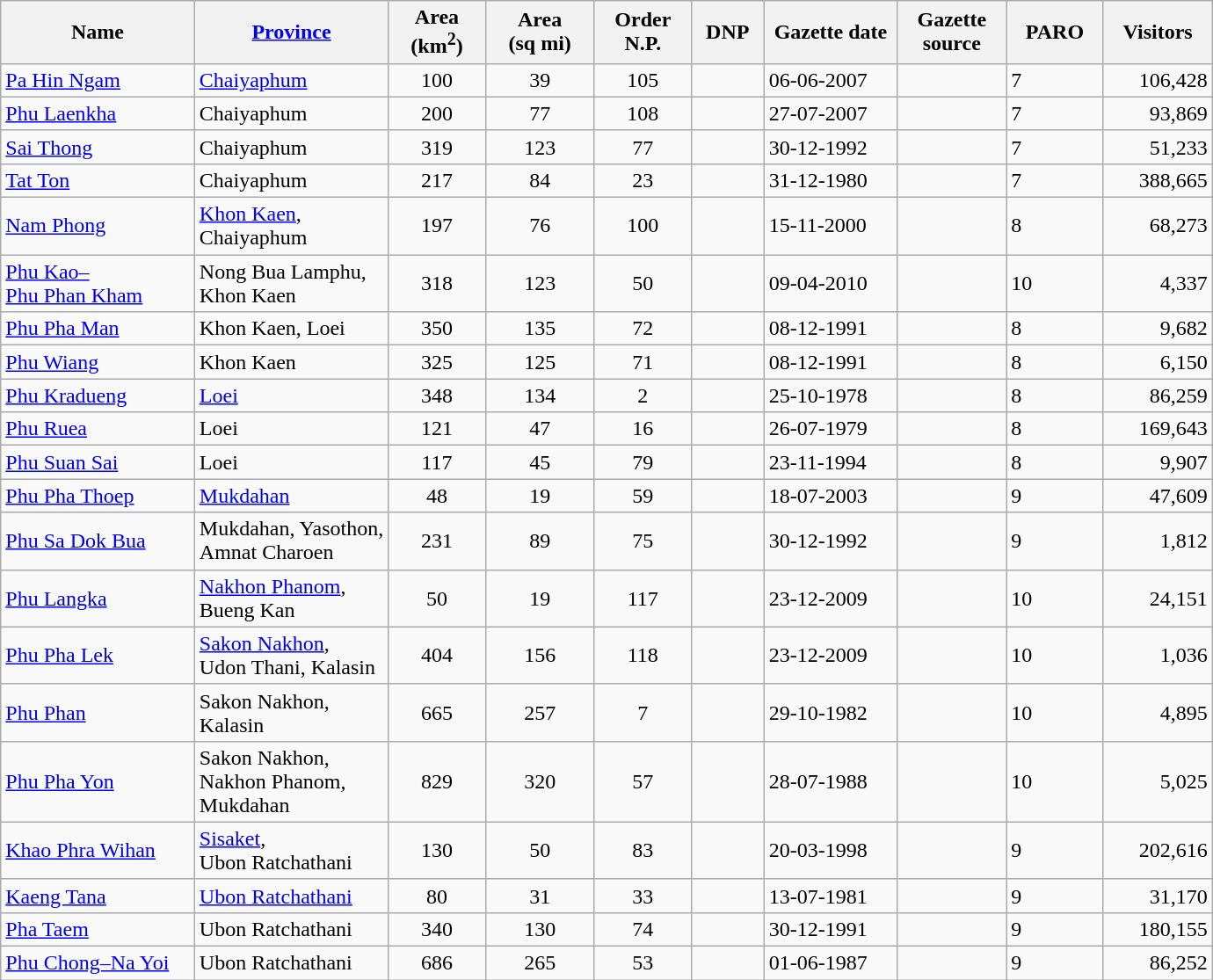<table class="wikitable sortable" style="width:690pt;">
<tr>
<th style="width:16%;">Name</th>
<th style="width:16%;"><a href='#'>Province</a></th>
<th style="width:8%;">Area<br>(km<sup>2</sup>)</th>
<th style="width:9%;">Area<br>(sq mi)</th>
<th style="width:8%;">Order N.P.</th>
<th style="width:6%;">DNP</th>
<th style="width:11%;">Gazette date</th>
<th style="width:9%;">Gazette source</th>
<th style="width:8%;">PARO</th>
<th style="width:9%;">Visitors</th>
</tr>
<tr>
<td><a href='#'>Pa Hin Ngam</a></td>
<td><a href='#'>Chaiyaphum</a></td>
<td style="text-align:center;">100</td>
<td style="text-align:center;">39</td>
<td style="text-align:center;">105</td>
<td></td>
<td>06-06-2007</td>
<td></td>
<td>7</td>
<td style="text-align:right;">106,428</td>
</tr>
<tr>
<td><a href='#'>Phu Laenkha</a></td>
<td>Chaiyaphum</td>
<td style="text-align:center;">200</td>
<td style="text-align:center;">77</td>
<td style="text-align:center;">108</td>
<td></td>
<td>27-07-2007</td>
<td></td>
<td>7</td>
<td style="text-align:right;">93,869</td>
</tr>
<tr>
<td><a href='#'>Sai Thong</a></td>
<td>Chaiyaphum</td>
<td style="text-align:center;">319</td>
<td style="text-align:center;">123</td>
<td style="text-align:center;">77</td>
<td></td>
<td>30-12-1992</td>
<td></td>
<td>7</td>
<td style="text-align:right;">51,233</td>
</tr>
<tr>
<td><a href='#'>Tat Ton</a></td>
<td>Chaiyaphum</td>
<td style="text-align:center;">217</td>
<td style="text-align:center;">84</td>
<td style="text-align:center;">23</td>
<td></td>
<td>31-12-1980</td>
<td></td>
<td>7</td>
<td style="text-align:right;">388,665</td>
</tr>
<tr>
<td><a href='#'>Nam Phong</a></td>
<td><a href='#'>Khon Kaen</a>, Chaiyaphum</td>
<td style="text-align:center;">197</td>
<td style="text-align:center;">76</td>
<td style="text-align:center;">100</td>
<td></td>
<td>15-11-2000</td>
<td></td>
<td>8</td>
<td style="text-align:right;">68,273</td>
</tr>
<tr>
<td><a href='#'>Phu Kao–<br>Phu Phan Kham</a></td>
<td>Nong Bua Lamphu, Khon Kaen</td>
<td style="text-align:center;">318</td>
<td style="text-align:center;">123</td>
<td style="text-align:center;">50</td>
<td></td>
<td>09-04-2010</td>
<td></td>
<td>10</td>
<td style="text-align:right;">4,337</td>
</tr>
<tr>
<td><a href='#'>Phu Pha Man</a></td>
<td>Khon Kaen, Loei</td>
<td style="text-align:center;">350</td>
<td style="text-align:center;">135</td>
<td style="text-align:center;">72</td>
<td></td>
<td>08-12-1991</td>
<td></td>
<td>8</td>
<td style="text-align:right;">9,682</td>
</tr>
<tr>
<td><a href='#'>Phu Wiang</a></td>
<td>Khon Kaen</td>
<td style="text-align:center;">325</td>
<td style="text-align:center;">125</td>
<td style="text-align:center;">71</td>
<td></td>
<td>08-12-1991</td>
<td></td>
<td>8</td>
<td style="text-align:right;">6,150</td>
</tr>
<tr>
<td><a href='#'>Phu Kradueng</a></td>
<td><a href='#'>Loei</a></td>
<td style="text-align:center;">348</td>
<td style="text-align:center;">134</td>
<td style="text-align:center;">2</td>
<td></td>
<td>25-10-1978</td>
<td></td>
<td>8</td>
<td style="text-align:right;">86,259</td>
</tr>
<tr>
<td><a href='#'>Phu Ruea</a></td>
<td>Loei</td>
<td style="text-align:center;">121</td>
<td style="text-align:center;">47</td>
<td style="text-align:center;">16</td>
<td></td>
<td>26-07-1979</td>
<td></td>
<td>8</td>
<td style="text-align:right;">169,643</td>
</tr>
<tr>
<td><a href='#'>Phu Suan Sai</a></td>
<td>Loei</td>
<td style="text-align:center;">117</td>
<td style="text-align:center;">45</td>
<td style="text-align:center;">79</td>
<td></td>
<td>23-11-1994</td>
<td></td>
<td>8</td>
<td style="text-align:right;">9,907</td>
</tr>
<tr>
<td><a href='#'>Phu Pha Thoep</a></td>
<td><a href='#'>Mukdahan</a></td>
<td style="text-align:center;">48</td>
<td style="text-align:center;">19</td>
<td style="text-align:center;">59</td>
<td></td>
<td>18-07-2003</td>
<td></td>
<td>9</td>
<td style="text-align:right;">47,609</td>
</tr>
<tr>
<td><a href='#'>Phu Sa Dok Bua</a></td>
<td>Mukdahan, Yasothon,<br>Amnat Charoen</td>
<td style="text-align:center;">231</td>
<td style="text-align:center;">89</td>
<td style="text-align:center;">75</td>
<td></td>
<td>30-12-1992</td>
<td></td>
<td>9</td>
<td style="text-align:right;">1,812</td>
</tr>
<tr>
<td><a href='#'>Phu Langka</a></td>
<td><a href='#'>Nakhon Phanom</a>, Bueng Kan</td>
<td style="text-align:center;">50</td>
<td style="text-align:center;">19</td>
<td style="text-align:center;">117</td>
<td></td>
<td>23-12-2009</td>
<td></td>
<td>10</td>
<td style="text-align:right;">24,151</td>
</tr>
<tr>
<td><a href='#'>Phu Pha Lek</a></td>
<td><a href='#'>Sakon Nakhon</a>,<br>Udon Thani, Kalasin</td>
<td style="text-align:center;">404</td>
<td style="text-align:center;">156</td>
<td style="text-align:center;">118</td>
<td></td>
<td>23-12-2009</td>
<td></td>
<td>10</td>
<td style="text-align:right;">1,036</td>
</tr>
<tr>
<td><a href='#'>Phu Phan</a></td>
<td>Sakon Nakhon, Kalasin</td>
<td style="text-align:center;">665</td>
<td style="text-align:center;">257</td>
<td style="text-align:center;">7</td>
<td></td>
<td>29-10-1982</td>
<td></td>
<td>10</td>
<td style="text-align:right;">4,895</td>
</tr>
<tr>
<td><a href='#'>Phu Pha Yon</a></td>
<td>Sakon Nakhon, Nakhon Phanom, Mukdahan</td>
<td style="text-align:center;">829</td>
<td style="text-align:center;">320</td>
<td style="text-align:center;">57</td>
<td></td>
<td>28-07-1988</td>
<td></td>
<td>10</td>
<td style="text-align:right;">5,025</td>
</tr>
<tr>
<td><a href='#'>Khao Phra Wihan</a></td>
<td><a href='#'>Sisaket</a>,<br>Ubon Ratchathani</td>
<td style="text-align:center;">130</td>
<td style="text-align:center;">50</td>
<td style="text-align:center;">83</td>
<td></td>
<td>20-03-1998</td>
<td></td>
<td>9</td>
<td style="text-align:right;">202,616</td>
</tr>
<tr>
<td><a href='#'>Kaeng Tana</a></td>
<td><a href='#'>Ubon Ratchathani</a></td>
<td style="text-align:center;">80</td>
<td style="text-align:center;">31</td>
<td style="text-align:center;">33</td>
<td></td>
<td>13-07-1981</td>
<td></td>
<td>9</td>
<td style="text-align:right;">31,170</td>
</tr>
<tr>
<td><a href='#'>Pha Taem</a></td>
<td>Ubon Ratchathani</td>
<td style="text-align:center;">340</td>
<td style="text-align:center;">130</td>
<td style="text-align:center;">74</td>
<td></td>
<td>30-12-1991</td>
<td></td>
<td>9</td>
<td style="text-align:right;">180,155</td>
</tr>
<tr>
<td><a href='#'>Phu Chong–Na Yoi</a></td>
<td>Ubon Ratchathani</td>
<td style="text-align:center;">686</td>
<td style="text-align:center;">265</td>
<td style="text-align:center;">53</td>
<td></td>
<td>01-06-1987</td>
<td></td>
<td>9</td>
<td style="text-align:right;">86,252</td>
</tr>
</table>
